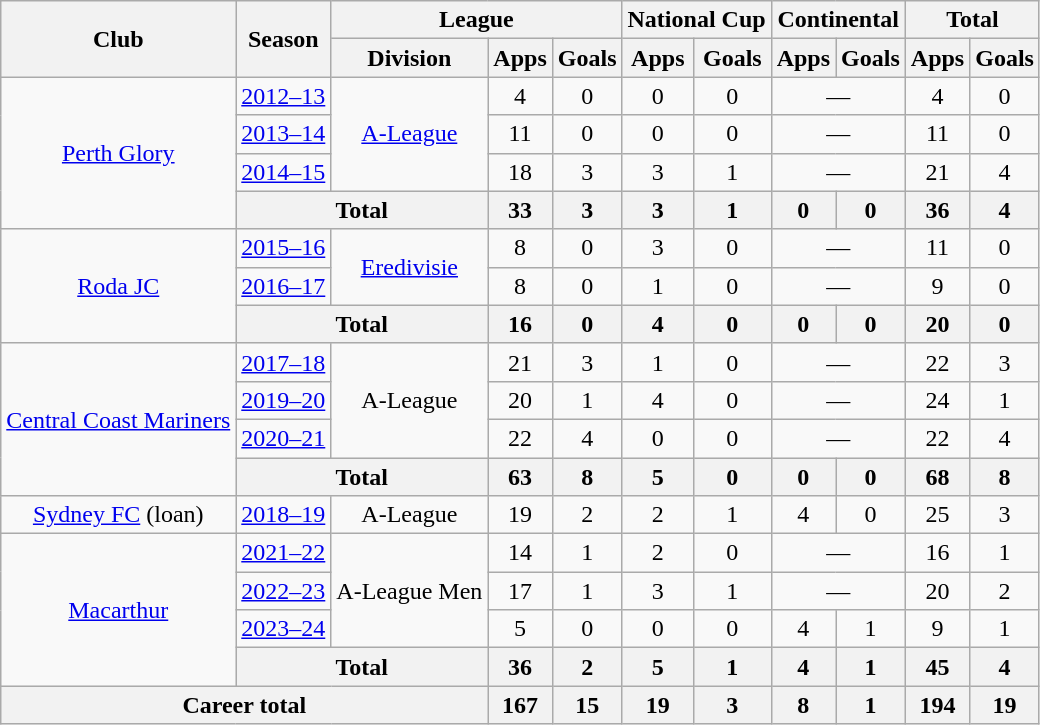<table class="wikitable", style="text-align:center">
<tr>
<th rowspan="2">Club</th>
<th rowspan="2">Season</th>
<th colspan="3">League</th>
<th colspan="2">National Cup</th>
<th colspan="2">Continental</th>
<th colspan="2">Total</th>
</tr>
<tr>
<th>Division</th>
<th>Apps</th>
<th>Goals</th>
<th>Apps</th>
<th>Goals</th>
<th>Apps</th>
<th>Goals</th>
<th>Apps</th>
<th>Goals</th>
</tr>
<tr>
<td rowspan="4"><a href='#'>Perth Glory</a></td>
<td><a href='#'>2012–13</a></td>
<td rowspan="3"><a href='#'>A-League</a></td>
<td>4</td>
<td>0</td>
<td>0</td>
<td>0</td>
<td colspan="2">—</td>
<td>4</td>
<td>0</td>
</tr>
<tr>
<td><a href='#'>2013–14</a></td>
<td>11</td>
<td>0</td>
<td>0</td>
<td>0</td>
<td colspan="2">—</td>
<td>11</td>
<td>0</td>
</tr>
<tr>
<td><a href='#'>2014–15</a></td>
<td>18</td>
<td>3</td>
<td>3</td>
<td>1</td>
<td colspan="2">—</td>
<td>21</td>
<td>4</td>
</tr>
<tr>
<th colspan="2">Total</th>
<th>33</th>
<th>3</th>
<th>3</th>
<th>1</th>
<th>0</th>
<th>0</th>
<th>36</th>
<th>4</th>
</tr>
<tr>
<td rowspan="3"><a href='#'>Roda JC</a></td>
<td><a href='#'>2015–16</a></td>
<td rowspan="2"><a href='#'>Eredivisie</a></td>
<td>8</td>
<td>0</td>
<td>3</td>
<td>0</td>
<td colspan="2">—</td>
<td>11</td>
<td>0</td>
</tr>
<tr>
<td><a href='#'>2016–17</a></td>
<td>8</td>
<td>0</td>
<td>1</td>
<td>0</td>
<td colspan="2">—</td>
<td>9</td>
<td>0</td>
</tr>
<tr>
<th colspan="2">Total</th>
<th>16</th>
<th>0</th>
<th>4</th>
<th>0</th>
<th>0</th>
<th>0</th>
<th>20</th>
<th>0</th>
</tr>
<tr>
<td rowspan="4"><a href='#'>Central Coast Mariners</a></td>
<td><a href='#'>2017–18</a></td>
<td rowspan="3">A-League</td>
<td>21</td>
<td>3</td>
<td>1</td>
<td>0</td>
<td colspan="2">—</td>
<td>22</td>
<td>3</td>
</tr>
<tr>
<td><a href='#'>2019–20</a></td>
<td>20</td>
<td>1</td>
<td>4</td>
<td>0</td>
<td colspan="2">—</td>
<td>24</td>
<td>1</td>
</tr>
<tr>
<td><a href='#'>2020–21</a></td>
<td>22</td>
<td>4</td>
<td>0</td>
<td>0</td>
<td colspan="2">—</td>
<td>22</td>
<td>4</td>
</tr>
<tr>
<th colspan="2">Total</th>
<th>63</th>
<th>8</th>
<th>5</th>
<th>0</th>
<th>0</th>
<th>0</th>
<th>68</th>
<th>8</th>
</tr>
<tr>
<td><a href='#'>Sydney FC</a> (loan)</td>
<td><a href='#'>2018–19</a></td>
<td>A-League</td>
<td>19</td>
<td>2</td>
<td>2</td>
<td>1</td>
<td>4</td>
<td>0</td>
<td>25</td>
<td>3</td>
</tr>
<tr>
<td rowspan="4"><a href='#'>Macarthur</a></td>
<td><a href='#'>2021–22</a></td>
<td rowspan="3">A-League Men</td>
<td>14</td>
<td>1</td>
<td>2</td>
<td>0</td>
<td colspan="2">—</td>
<td>16</td>
<td>1</td>
</tr>
<tr>
<td><a href='#'>2022–23</a></td>
<td>17</td>
<td>1</td>
<td>3</td>
<td>1</td>
<td colspan="2">—</td>
<td>20</td>
<td>2</td>
</tr>
<tr>
<td><a href='#'>2023–24</a></td>
<td>5</td>
<td>0</td>
<td>0</td>
<td>0</td>
<td>4</td>
<td>1</td>
<td>9</td>
<td>1</td>
</tr>
<tr>
<th colspan="2">Total</th>
<th>36</th>
<th>2</th>
<th>5</th>
<th>1</th>
<th>4</th>
<th>1</th>
<th>45</th>
<th>4</th>
</tr>
<tr>
<th colspan="3">Career total</th>
<th>167</th>
<th>15</th>
<th>19</th>
<th>3</th>
<th>8</th>
<th>1</th>
<th>194</th>
<th>19</th>
</tr>
</table>
